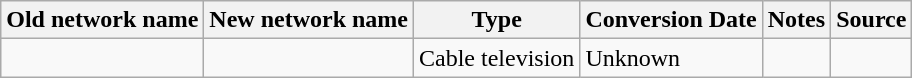<table class="wikitable">
<tr>
<th>Old network name</th>
<th>New network name</th>
<th>Type</th>
<th>Conversion Date</th>
<th>Notes</th>
<th>Source</th>
</tr>
<tr>
<td></td>
<td></td>
<td>Cable television</td>
<td>Unknown</td>
<td></td>
<td></td>
</tr>
</table>
